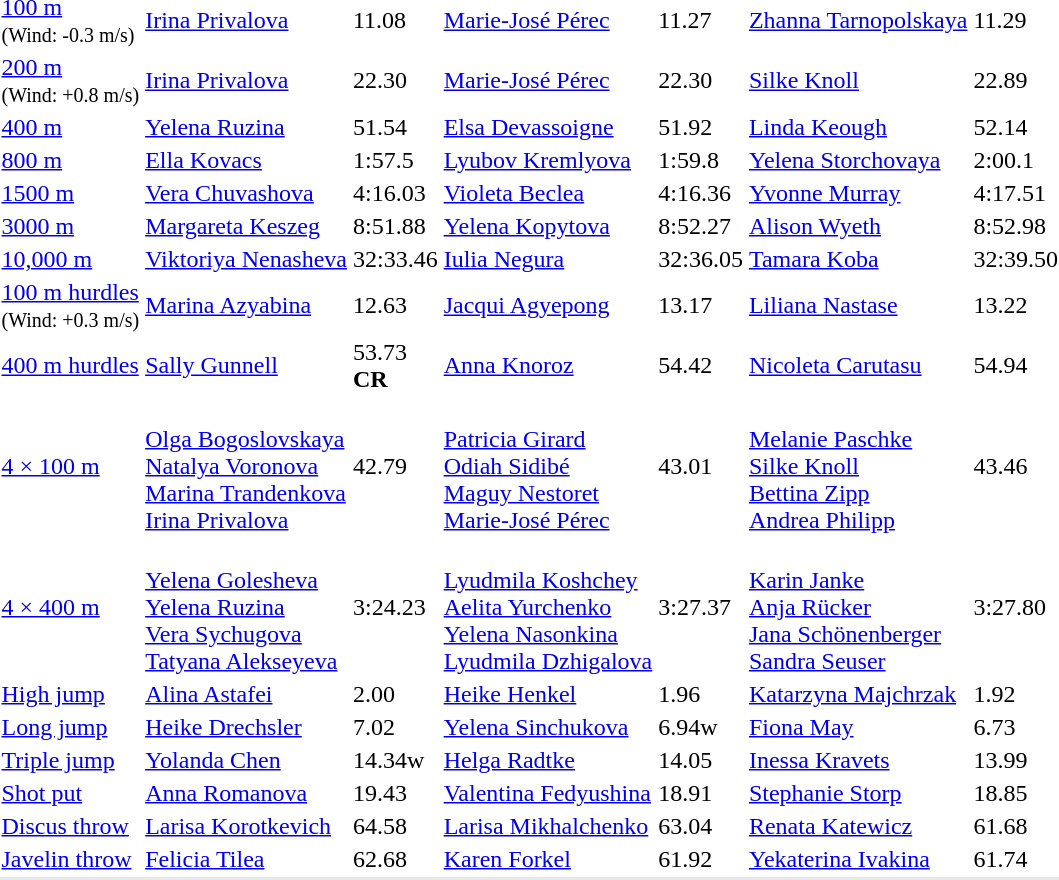<table>
<tr>
<td><a href='#'>100 m</a><br><small>(Wind: -0.3 m/s)</small></td>
<td><a href='#'>Irina Privalova</a><br></td>
<td>11.08</td>
<td><a href='#'>Marie-José Pérec</a><br></td>
<td>11.27</td>
<td><a href='#'>Zhanna Tarnopolskaya</a><br></td>
<td>11.29</td>
</tr>
<tr>
<td><a href='#'>200 m</a><br><small>(Wind: +0.8 m/s)</small></td>
<td><a href='#'>Irina Privalova</a><br></td>
<td>22.30</td>
<td><a href='#'>Marie-José Pérec</a><br></td>
<td>22.30</td>
<td><a href='#'>Silke Knoll</a><br></td>
<td>22.89</td>
</tr>
<tr>
<td><a href='#'>400 m</a></td>
<td><a href='#'>Yelena Ruzina</a><br></td>
<td>51.54</td>
<td><a href='#'>Elsa Devassoigne</a><br></td>
<td>51.92</td>
<td><a href='#'>Linda Keough</a><br></td>
<td>52.14</td>
</tr>
<tr>
<td><a href='#'>800 m</a></td>
<td><a href='#'>Ella Kovacs</a><br></td>
<td>1:57.5</td>
<td><a href='#'>Lyubov Kremlyova</a><br></td>
<td>1:59.8</td>
<td><a href='#'>Yelena Storchovaya</a><br></td>
<td>2:00.1</td>
</tr>
<tr>
<td><a href='#'>1500 m</a></td>
<td><a href='#'>Vera Chuvashova</a><br></td>
<td>4:16.03</td>
<td><a href='#'>Violeta Beclea</a><br></td>
<td>4:16.36</td>
<td><a href='#'>Yvonne Murray</a><br></td>
<td>4:17.51</td>
</tr>
<tr>
<td><a href='#'>3000 m</a></td>
<td><a href='#'>Margareta Keszeg</a><br></td>
<td>8:51.88</td>
<td><a href='#'>Yelena Kopytova</a><br></td>
<td>8:52.27</td>
<td><a href='#'>Alison Wyeth</a><br></td>
<td>8:52.98</td>
</tr>
<tr>
<td><a href='#'>10,000 m</a></td>
<td><a href='#'>Viktoriya Nenasheva</a><br></td>
<td>32:33.46</td>
<td><a href='#'>Iulia Negura</a><br></td>
<td>32:36.05</td>
<td><a href='#'>Tamara Koba</a><br></td>
<td>32:39.50</td>
</tr>
<tr>
<td><a href='#'>100 m hurdles</a><br><small>(Wind: +0.3 m/s)</small></td>
<td><a href='#'>Marina Azyabina</a><br></td>
<td>12.63</td>
<td><a href='#'>Jacqui Agyepong</a><br></td>
<td>13.17</td>
<td><a href='#'>Liliana Nastase</a><br></td>
<td>13.22</td>
</tr>
<tr>
<td><a href='#'>400 m hurdles</a></td>
<td><a href='#'>Sally Gunnell</a><br></td>
<td>53.73<br><strong>CR</strong></td>
<td><a href='#'>Anna Knoroz</a><br></td>
<td>54.42</td>
<td><a href='#'>Nicoleta Carutasu</a><br></td>
<td>54.94</td>
</tr>
<tr>
<td><a href='#'>4 × 100 m</a></td>
<td><br><a href='#'>Olga Bogoslovskaya</a><br><a href='#'>Natalya Voronova</a><br><a href='#'>Marina Trandenkova</a><br><a href='#'>Irina Privalova</a></td>
<td>42.79</td>
<td><br><a href='#'>Patricia Girard</a><br><a href='#'>Odiah Sidibé</a><br><a href='#'>Maguy Nestoret</a><br><a href='#'>Marie-José Pérec</a></td>
<td>43.01</td>
<td><br><a href='#'>Melanie Paschke</a><br><a href='#'>Silke Knoll</a><br><a href='#'>Bettina Zipp</a><br><a href='#'>Andrea Philipp</a></td>
<td>43.46</td>
</tr>
<tr>
<td><a href='#'>4 × 400 m</a></td>
<td><br><a href='#'>Yelena Golesheva</a><br><a href='#'>Yelena Ruzina</a><br><a href='#'>Vera Sychugova</a><br><a href='#'>Tatyana Alekseyeva</a></td>
<td>3:24.23</td>
<td><br><a href='#'>Lyudmila Koshchey</a><br><a href='#'>Aelita Yurchenko</a><br><a href='#'>Yelena Nasonkina</a><br><a href='#'>Lyudmila Dzhigalova</a></td>
<td>3:27.37</td>
<td><br><a href='#'>Karin Janke</a><br><a href='#'>Anja Rücker</a><br><a href='#'>Jana Schönenberger</a><br><a href='#'>Sandra Seuser</a></td>
<td>3:27.80</td>
</tr>
<tr>
<td><a href='#'>High jump</a></td>
<td><a href='#'>Alina Astafei</a><br></td>
<td>2.00</td>
<td><a href='#'>Heike Henkel</a><br></td>
<td>1.96</td>
<td><a href='#'>Katarzyna Majchrzak</a><br></td>
<td>1.92</td>
</tr>
<tr>
<td><a href='#'>Long jump</a></td>
<td><a href='#'>Heike Drechsler</a><br></td>
<td>7.02</td>
<td><a href='#'>Yelena Sinchukova</a><br></td>
<td>6.94w</td>
<td><a href='#'>Fiona May</a><br></td>
<td>6.73</td>
</tr>
<tr>
<td><a href='#'>Triple jump</a></td>
<td><a href='#'>Yolanda Chen</a><br></td>
<td>14.34w</td>
<td><a href='#'>Helga Radtke</a><br></td>
<td>14.05</td>
<td><a href='#'>Inessa Kravets</a><br></td>
<td>13.99</td>
</tr>
<tr>
<td><a href='#'>Shot put</a></td>
<td><a href='#'>Anna Romanova</a><br></td>
<td>19.43</td>
<td><a href='#'>Valentina Fedyushina</a><br></td>
<td>18.91</td>
<td><a href='#'>Stephanie Storp</a><br></td>
<td>18.85</td>
</tr>
<tr>
<td><a href='#'>Discus throw</a></td>
<td><a href='#'>Larisa Korotkevich</a><br></td>
<td>64.58</td>
<td><a href='#'>Larisa Mikhalchenko</a><br></td>
<td>63.04</td>
<td><a href='#'>Renata Katewicz</a><br></td>
<td>61.68</td>
</tr>
<tr>
<td><a href='#'>Javelin throw</a></td>
<td><a href='#'>Felicia Tilea</a><br></td>
<td>62.68</td>
<td><a href='#'>Karen Forkel</a><br></td>
<td>61.92</td>
<td><a href='#'>Yekaterina Ivakina</a><br></td>
<td>61.74</td>
</tr>
<tr style="background:#e8e8e8;">
<td colspan=7></td>
</tr>
</table>
